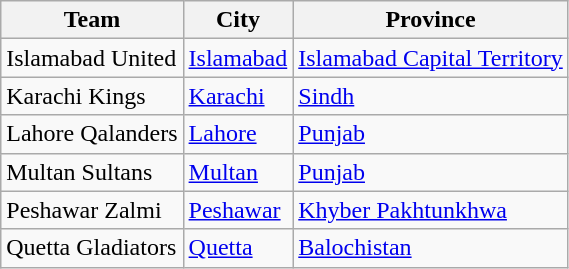<table class="wikitable sortable">
<tr>
<th>Team</th>
<th>City</th>
<th>Province</th>
</tr>
<tr>
<td>Islamabad United</td>
<td><a href='#'>Islamabad</a></td>
<td><a href='#'>Islamabad Capital Territory</a></td>
</tr>
<tr>
<td>Karachi Kings</td>
<td><a href='#'>Karachi</a></td>
<td><a href='#'>Sindh</a></td>
</tr>
<tr>
<td>Lahore Qalanders</td>
<td><a href='#'>Lahore</a></td>
<td><a href='#'>Punjab</a></td>
</tr>
<tr>
<td>Multan Sultans</td>
<td><a href='#'>Multan</a></td>
<td><a href='#'>Punjab</a></td>
</tr>
<tr>
<td>Peshawar Zalmi</td>
<td><a href='#'>Peshawar</a></td>
<td><a href='#'>Khyber Pakhtunkhwa</a></td>
</tr>
<tr>
<td>Quetta Gladiators</td>
<td><a href='#'>Quetta</a></td>
<td><a href='#'>Balochistan</a></td>
</tr>
</table>
